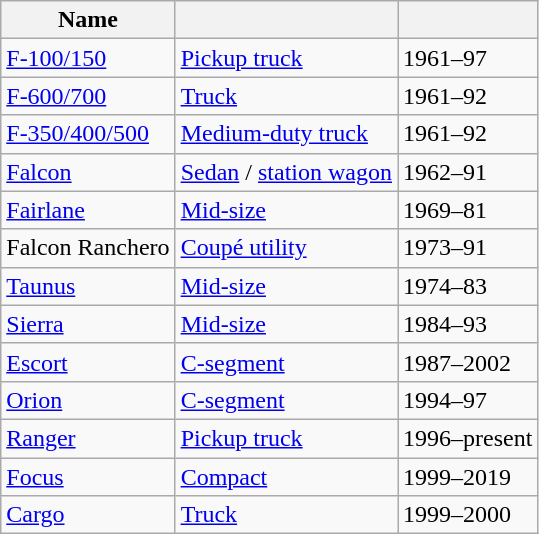<table class= "wikitable sortable">
<tr>
<th width=px>Name</th>
<th></th>
<th width=px></th>
</tr>
<tr>
<td><a href='#'>F-100/150</a></td>
<td><a href='#'>Pickup truck</a></td>
<td>1961–97 </td>
</tr>
<tr>
<td><a href='#'>F-600/700</a></td>
<td><a href='#'>Truck</a></td>
<td>1961–92</td>
</tr>
<tr>
<td><a href='#'>F-350/400/500</a></td>
<td><a href='#'>Medium-duty truck</a></td>
<td>1961–92</td>
</tr>
<tr>
<td><a href='#'>Falcon</a></td>
<td><a href='#'>Sedan</a> / <a href='#'>station wagon</a></td>
<td>1962–91</td>
</tr>
<tr>
<td><a href='#'>Fairlane</a></td>
<td><a href='#'>Mid-size</a></td>
<td>1969–81</td>
</tr>
<tr>
<td>Falcon Ranchero</td>
<td><a href='#'>Coupé utility</a></td>
<td>1973–91</td>
</tr>
<tr>
<td><a href='#'>Taunus</a></td>
<td><a href='#'>Mid-size</a></td>
<td>1974–83</td>
</tr>
<tr>
<td><a href='#'>Sierra</a></td>
<td><a href='#'>Mid-size</a></td>
<td>1984–93</td>
</tr>
<tr>
<td><a href='#'>Escort</a></td>
<td><a href='#'>C-segment</a></td>
<td>1987–2002</td>
</tr>
<tr>
<td><a href='#'>Orion</a></td>
<td><a href='#'>C-segment</a></td>
<td>1994–97</td>
</tr>
<tr>
<td><a href='#'>Ranger</a></td>
<td><a href='#'>Pickup truck</a></td>
<td>1996–present</td>
</tr>
<tr>
<td><a href='#'>Focus</a></td>
<td><a href='#'>Compact</a></td>
<td>1999–2019</td>
</tr>
<tr>
<td><a href='#'>Cargo</a></td>
<td><a href='#'>Truck</a></td>
<td>1999–2000</td>
</tr>
</table>
